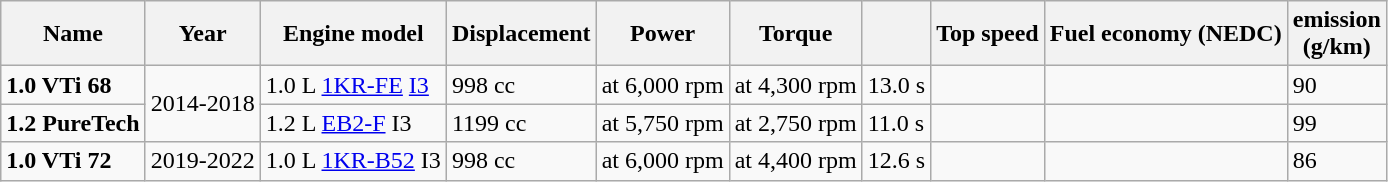<table class="wikitable">
<tr>
<th>Name</th>
<th>Year</th>
<th>Engine model</th>
<th>Displacement</th>
<th>Power</th>
<th>Torque</th>
<th></th>
<th>Top speed</th>
<th>Fuel economy (NEDC)</th>
<th> emission<br>(g/km)</th>
</tr>
<tr>
<td><strong>1.0 VTi 68</strong></td>
<td rowspan="2">2014-2018</td>
<td>1.0 L <a href='#'>1KR-FE</a> <a href='#'>I3</a></td>
<td>998 cc</td>
<td> at 6,000 rpm</td>
<td> at 4,300 rpm</td>
<td>13.0 s</td>
<td></td>
<td></td>
<td>90</td>
</tr>
<tr>
<td><strong>1.2 PureTech</strong></td>
<td>1.2 L <a href='#'>EB2-F</a> I3</td>
<td>1199 cc</td>
<td> at 5,750 rpm</td>
<td> at 2,750 rpm</td>
<td>11.0 s</td>
<td></td>
<td></td>
<td>99</td>
</tr>
<tr>
<td><strong>1.0 VTi 72</strong></td>
<td>2019-2022</td>
<td>1.0 L <a href='#'>1KR-B52</a> I3</td>
<td>998 cc</td>
<td> at 6,000 rpm</td>
<td> at 4,400 rpm</td>
<td>12.6 s</td>
<td></td>
<td></td>
<td>86</td>
</tr>
</table>
